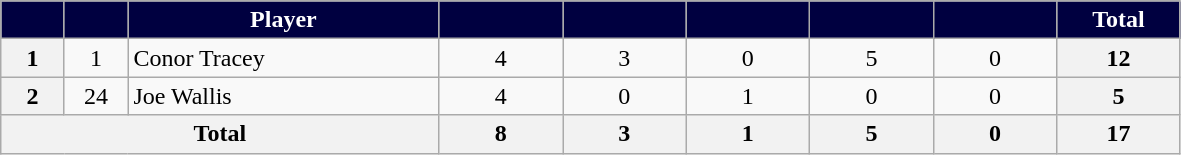<table class="wikitable" style="text-align:center;">
<tr>
<th style="background:#000040; color:white; width:35px;"></th>
<th style="background:#000040; color:white; width:35px;"></th>
<th style="background:#000040; color:white; width:200px;">Player</th>
<th style="background:#000040; color:white; width:75px;"><a href='#'></a></th>
<th style="background:#000040; color:white; width:75px;"><a href='#'></a></th>
<th style="background:#000040; color:white; width:75px;"><a href='#'></a></th>
<th style="background:#000040; color:white; width:75px;"><a href='#'></a></th>
<th style="background:#000040; color:white; width:75px;"><a href='#'></a></th>
<th style="background:#000040; color:white; width:75px;">Total</th>
</tr>
<tr>
<th rowspan=1>1</th>
<td>1</td>
<td align="left"> Conor Tracey</td>
<td>4</td>
<td>3</td>
<td>0</td>
<td>5</td>
<td>0</td>
<th>12</th>
</tr>
<tr>
<th>2</th>
<td>24</td>
<td align="left"> Joe Wallis</td>
<td>4</td>
<td>0</td>
<td>1</td>
<td>0</td>
<td>0</td>
<th>5</th>
</tr>
<tr>
<th colspan="3">Total</th>
<th>8</th>
<th>3</th>
<th>1</th>
<th>5</th>
<th>0</th>
<th>17</th>
</tr>
</table>
